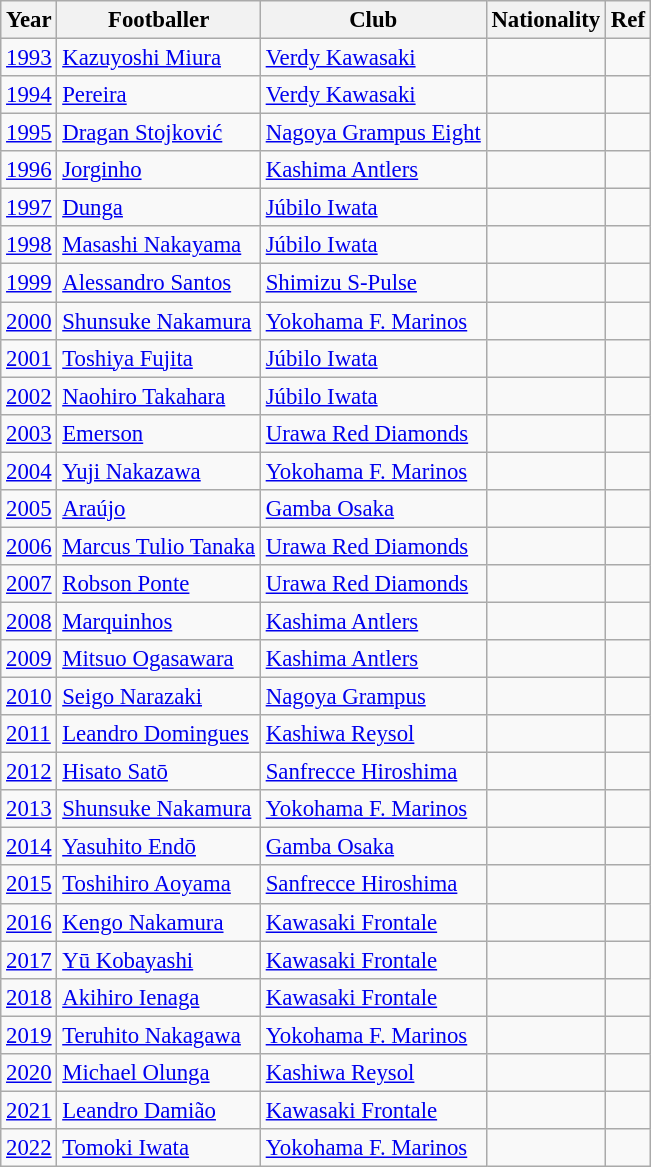<table class="wikitable" style="font-size: 95%;">
<tr>
<th>Year</th>
<th>Footballer</th>
<th>Club</th>
<th>Nationality</th>
<th>Ref</th>
</tr>
<tr>
<td><a href='#'>1993</a></td>
<td><a href='#'>Kazuyoshi Miura</a></td>
<td><a href='#'>Verdy Kawasaki</a></td>
<td></td>
<td></td>
</tr>
<tr>
<td><a href='#'>1994</a></td>
<td><a href='#'>Pereira</a></td>
<td><a href='#'>Verdy Kawasaki</a></td>
<td></td>
<td></td>
</tr>
<tr>
<td><a href='#'>1995</a></td>
<td><a href='#'>Dragan Stojković</a></td>
<td><a href='#'>Nagoya Grampus Eight</a></td>
<td></td>
<td></td>
</tr>
<tr>
<td><a href='#'>1996</a></td>
<td><a href='#'>Jorginho</a></td>
<td><a href='#'>Kashima Antlers</a></td>
<td></td>
<td></td>
</tr>
<tr>
<td><a href='#'>1997</a></td>
<td><a href='#'>Dunga</a></td>
<td><a href='#'>Júbilo Iwata</a></td>
<td></td>
<td></td>
</tr>
<tr>
<td><a href='#'>1998</a></td>
<td><a href='#'>Masashi Nakayama</a></td>
<td><a href='#'>Júbilo Iwata</a></td>
<td></td>
<td></td>
</tr>
<tr>
<td><a href='#'>1999</a></td>
<td><a href='#'>Alessandro Santos</a></td>
<td><a href='#'>Shimizu S-Pulse</a></td>
<td></td>
<td></td>
</tr>
<tr>
<td><a href='#'>2000</a></td>
<td><a href='#'>Shunsuke Nakamura</a></td>
<td><a href='#'>Yokohama F. Marinos</a></td>
<td></td>
<td></td>
</tr>
<tr>
<td><a href='#'>2001</a></td>
<td><a href='#'>Toshiya Fujita</a></td>
<td><a href='#'>Júbilo Iwata</a></td>
<td></td>
<td></td>
</tr>
<tr>
<td><a href='#'>2002</a></td>
<td><a href='#'>Naohiro Takahara</a></td>
<td><a href='#'>Júbilo Iwata</a></td>
<td></td>
<td></td>
</tr>
<tr>
<td><a href='#'>2003</a></td>
<td><a href='#'>Emerson</a></td>
<td><a href='#'>Urawa Red Diamonds</a></td>
<td></td>
<td></td>
</tr>
<tr>
<td><a href='#'>2004</a></td>
<td><a href='#'>Yuji Nakazawa</a></td>
<td><a href='#'>Yokohama F. Marinos</a></td>
<td></td>
<td></td>
</tr>
<tr>
<td><a href='#'>2005</a></td>
<td><a href='#'>Araújo</a></td>
<td><a href='#'>Gamba Osaka</a></td>
<td></td>
<td></td>
</tr>
<tr>
<td><a href='#'>2006</a></td>
<td><a href='#'>Marcus Tulio Tanaka</a></td>
<td><a href='#'>Urawa Red Diamonds</a></td>
<td></td>
<td></td>
</tr>
<tr>
<td><a href='#'>2007</a></td>
<td><a href='#'>Robson Ponte</a></td>
<td><a href='#'>Urawa Red Diamonds</a></td>
<td></td>
<td></td>
</tr>
<tr>
<td><a href='#'>2008</a></td>
<td><a href='#'>Marquinhos</a></td>
<td><a href='#'>Kashima Antlers</a></td>
<td></td>
<td></td>
</tr>
<tr>
<td><a href='#'>2009</a></td>
<td><a href='#'>Mitsuo Ogasawara</a></td>
<td><a href='#'>Kashima Antlers</a></td>
<td></td>
<td></td>
</tr>
<tr>
<td><a href='#'>2010</a></td>
<td><a href='#'>Seigo Narazaki</a></td>
<td><a href='#'>Nagoya Grampus</a></td>
<td></td>
<td></td>
</tr>
<tr>
<td><a href='#'>2011</a></td>
<td><a href='#'>Leandro Domingues</a></td>
<td><a href='#'>Kashiwa Reysol</a></td>
<td></td>
<td></td>
</tr>
<tr>
<td><a href='#'>2012</a></td>
<td><a href='#'>Hisato Satō</a></td>
<td><a href='#'>Sanfrecce Hiroshima</a></td>
<td></td>
<td></td>
</tr>
<tr>
<td><a href='#'>2013</a></td>
<td><a href='#'>Shunsuke Nakamura</a></td>
<td><a href='#'>Yokohama F. Marinos</a></td>
<td></td>
<td></td>
</tr>
<tr>
<td><a href='#'>2014</a></td>
<td><a href='#'>Yasuhito Endō</a></td>
<td><a href='#'>Gamba Osaka</a></td>
<td></td>
<td></td>
</tr>
<tr>
<td><a href='#'>2015</a></td>
<td><a href='#'>Toshihiro Aoyama</a></td>
<td><a href='#'>Sanfrecce Hiroshima</a></td>
<td></td>
<td></td>
</tr>
<tr>
<td><a href='#'>2016</a></td>
<td><a href='#'>Kengo Nakamura</a></td>
<td><a href='#'>Kawasaki Frontale</a></td>
<td></td>
<td></td>
</tr>
<tr>
<td><a href='#'>2017</a></td>
<td><a href='#'>Yū Kobayashi</a></td>
<td><a href='#'>Kawasaki Frontale</a></td>
<td></td>
<td></td>
</tr>
<tr>
<td><a href='#'>2018</a></td>
<td><a href='#'>Akihiro Ienaga</a></td>
<td><a href='#'>Kawasaki Frontale</a></td>
<td></td>
<td></td>
</tr>
<tr>
<td><a href='#'>2019</a></td>
<td><a href='#'>Teruhito Nakagawa</a></td>
<td><a href='#'>Yokohama F. Marinos</a></td>
<td></td>
<td></td>
</tr>
<tr>
<td><a href='#'>2020</a></td>
<td><a href='#'>Michael Olunga</a></td>
<td><a href='#'>Kashiwa Reysol</a></td>
<td></td>
<td></td>
</tr>
<tr>
<td><a href='#'>2021</a></td>
<td><a href='#'>Leandro Damião</a></td>
<td><a href='#'>Kawasaki Frontale</a></td>
<td></td>
<td></td>
</tr>
<tr>
<td><a href='#'>2022</a></td>
<td><a href='#'>Tomoki Iwata</a></td>
<td><a href='#'>Yokohama F. Marinos</a></td>
<td></td>
<td></td>
</tr>
</table>
